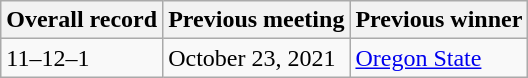<table class="wikitable">
<tr>
<th>Overall record</th>
<th>Previous meeting</th>
<th>Previous winner</th>
</tr>
<tr>
<td>11–12–1</td>
<td>October 23, 2021</td>
<td><a href='#'>Oregon State</a></td>
</tr>
</table>
